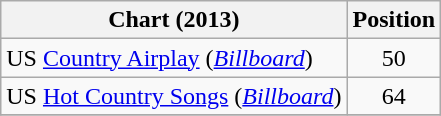<table class="wikitable sortable">
<tr>
<th scope="col">Chart (2013)</th>
<th scope="col">Position</th>
</tr>
<tr>
<td>US <a href='#'>Country Airplay</a> (<em><a href='#'>Billboard</a></em>)</td>
<td align="center">50</td>
</tr>
<tr>
<td>US <a href='#'>Hot Country Songs</a> (<em><a href='#'>Billboard</a></em>)</td>
<td align="center">64</td>
</tr>
<tr>
</tr>
</table>
